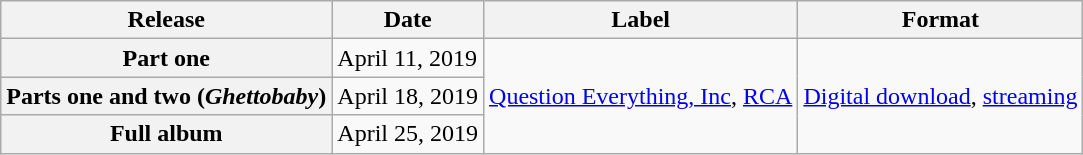<table class="wikitable plainrowheaders">
<tr>
<th scope="col">Release</th>
<th scope="col">Date</th>
<th scope="col">Label</th>
<th scope="col">Format</th>
</tr>
<tr>
<th scope="row">Part one</th>
<td>April 11, 2019</td>
<td rowspan="3"><a href='#'>Question Everything, Inc</a>, <a href='#'>RCA</a></td>
<td rowspan="3"><a href='#'>Digital download</a>, <a href='#'>streaming</a></td>
</tr>
<tr>
<th scope="row">Parts one and two (<em>Ghettobaby</em>)</th>
<td>April 18, 2019</td>
</tr>
<tr>
<th scope="row">Full album</th>
<td>April 25, 2019</td>
</tr>
</table>
